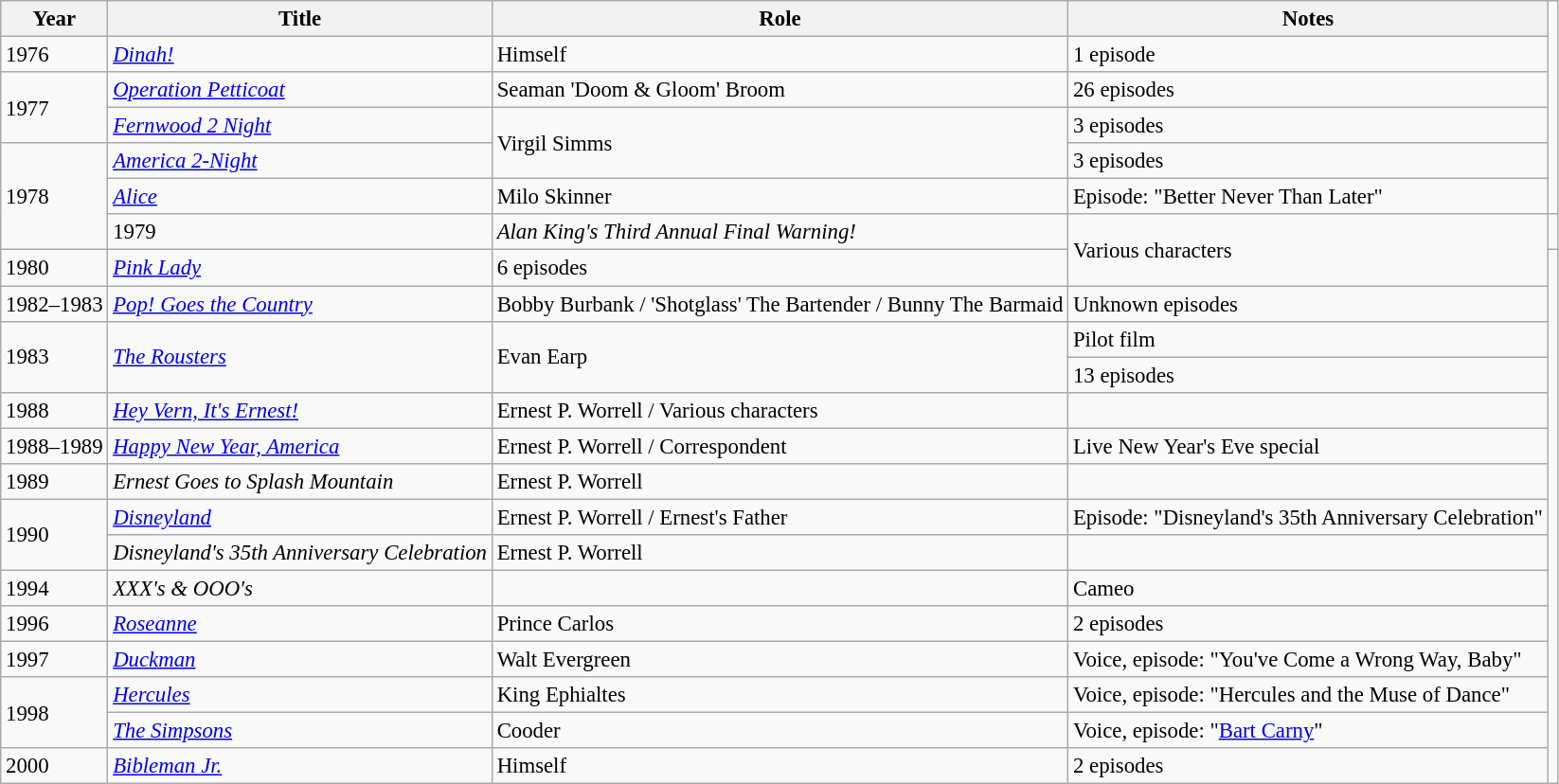<table class="wikitable sortable" style="font-size: 95%;">
<tr align="center">
<th>Year</th>
<th>Title</th>
<th>Role</th>
<th>Notes</th>
</tr>
<tr>
<td>1976</td>
<td><em><a href='#'>Dinah!</a></em></td>
<td>Himself</td>
<td>1 episode</td>
</tr>
<tr>
<td rowspan=2>1977</td>
<td><em><a href='#'>Operation Petticoat</a></em></td>
<td>Seaman 'Doom & Gloom' Broom</td>
<td>26 episodes</td>
</tr>
<tr>
<td><em><a href='#'>Fernwood 2 Night</a></em></td>
<td rowspan="2">Virgil Simms</td>
<td>3 episodes</td>
</tr>
<tr>
<td rowspan="3">1978</td>
<td><em><a href='#'>America 2-Night</a></em></td>
<td>3 episodes</td>
</tr>
<tr>
<td><em><a href='#'>Alice</a></em></td>
<td>Milo Skinner</td>
<td>Episode: "Better Never Than Later"</td>
</tr>
<tr>
<td>1979</td>
<td><em>Alan King's Third Annual Final Warning!</em></td>
<td rowspan="2">Various characters</td>
<td></td>
</tr>
<tr>
<td>1980</td>
<td><em><a href='#'>Pink Lady</a></em></td>
<td>6 episodes</td>
</tr>
<tr>
<td>1982–1983</td>
<td><em><a href='#'>Pop! Goes the Country</a></em></td>
<td>Bobby Burbank / 'Shotglass' The Bartender / Bunny The Barmaid</td>
<td>Unknown episodes</td>
</tr>
<tr>
<td rowspan=2>1983</td>
<td rowspan="2"><em><a href='#'>The Rousters</a></em></td>
<td rowspan="2">Evan Earp</td>
<td>Pilot film</td>
</tr>
<tr>
<td>13 episodes</td>
</tr>
<tr>
<td>1988</td>
<td><em><a href='#'>Hey Vern, It's Ernest!</a></em></td>
<td>Ernest P. Worrell / Various characters</td>
<td></td>
</tr>
<tr>
<td>1988–1989</td>
<td><em><a href='#'>Happy New Year, America</a></em></td>
<td>Ernest P. Worrell / Correspondent</td>
<td>Live New Year's Eve special</td>
</tr>
<tr>
<td>1989</td>
<td><em>Ernest Goes to Splash Mountain</em></td>
<td>Ernest P. Worrell</td>
<td></td>
</tr>
<tr>
<td rowspan=2>1990</td>
<td><em><a href='#'>Disneyland</a></em></td>
<td>Ernest P. Worrell / Ernest's Father</td>
<td>Episode: "Disneyland's 35th Anniversary Celebration"</td>
</tr>
<tr>
<td><em>Disneyland's 35th Anniversary Celebration</em></td>
<td>Ernest P. Worrell</td>
<td></td>
</tr>
<tr>
<td>1994</td>
<td><em>XXX's & OOO's</em></td>
<td></td>
<td>Cameo</td>
</tr>
<tr>
<td>1996</td>
<td><em><a href='#'>Roseanne</a></em></td>
<td>Prince Carlos</td>
<td>2 episodes</td>
</tr>
<tr>
<td>1997</td>
<td><em><a href='#'>Duckman</a></em></td>
<td>Walt Evergreen</td>
<td>Voice, episode: "You've Come a Wrong Way, Baby"</td>
</tr>
<tr>
<td rowspan="2">1998</td>
<td><em><a href='#'>Hercules</a></em></td>
<td>King Ephialtes</td>
<td>Voice, episode: "Hercules and the Muse of Dance"</td>
</tr>
<tr>
<td><em><a href='#'>The Simpsons</a></em></td>
<td>Cooder</td>
<td>Voice, episode: "<a href='#'>Bart Carny</a>"</td>
</tr>
<tr>
<td>2000</td>
<td><em><a href='#'>Bibleman Jr.</a></em></td>
<td>Himself</td>
<td>2 episodes</td>
</tr>
</table>
